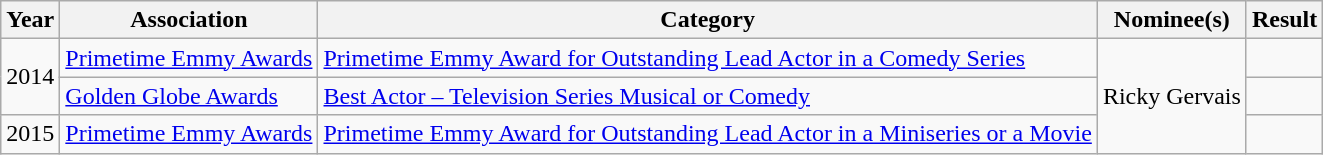<table class="wikitable sortable">
<tr>
<th>Year</th>
<th>Association</th>
<th>Category</th>
<th>Nominee(s)</th>
<th>Result</th>
</tr>
<tr>
<td rowspan="2">2014</td>
<td><a href='#'>Primetime Emmy Awards</a></td>
<td><a href='#'>Primetime Emmy Award for Outstanding Lead Actor in a Comedy Series</a></td>
<td rowspan="3">Ricky Gervais</td>
<td></td>
</tr>
<tr>
<td><a href='#'>Golden Globe Awards</a></td>
<td><a href='#'>Best Actor – Television Series Musical or Comedy</a></td>
<td></td>
</tr>
<tr>
<td>2015</td>
<td><a href='#'>Primetime Emmy Awards</a></td>
<td><a href='#'>Primetime Emmy Award for Outstanding Lead Actor in a Miniseries or a Movie</a></td>
<td></td>
</tr>
</table>
